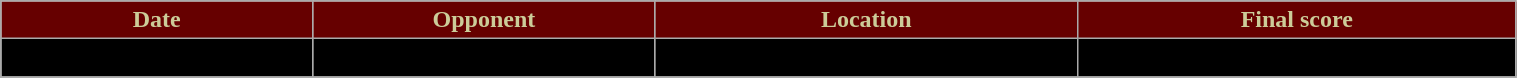<table class="wikitable" width="80%">
<tr align="center"  style=" background:#660000; color:#CCCC99;">
<td><strong>Date</strong></td>
<td><strong>Opponent</strong></td>
<td><strong>Location</strong></td>
<td><strong>Final score</strong></td>
</tr>
<tr align="center" bgcolor=" ">
<td>March 15</td>
<td>Clarkson</td>
<td>Potsdam, NY</td>
<td>1–3, Clarkson</td>
</tr>
<tr align="center" bgcolor=" ">
</tr>
</table>
